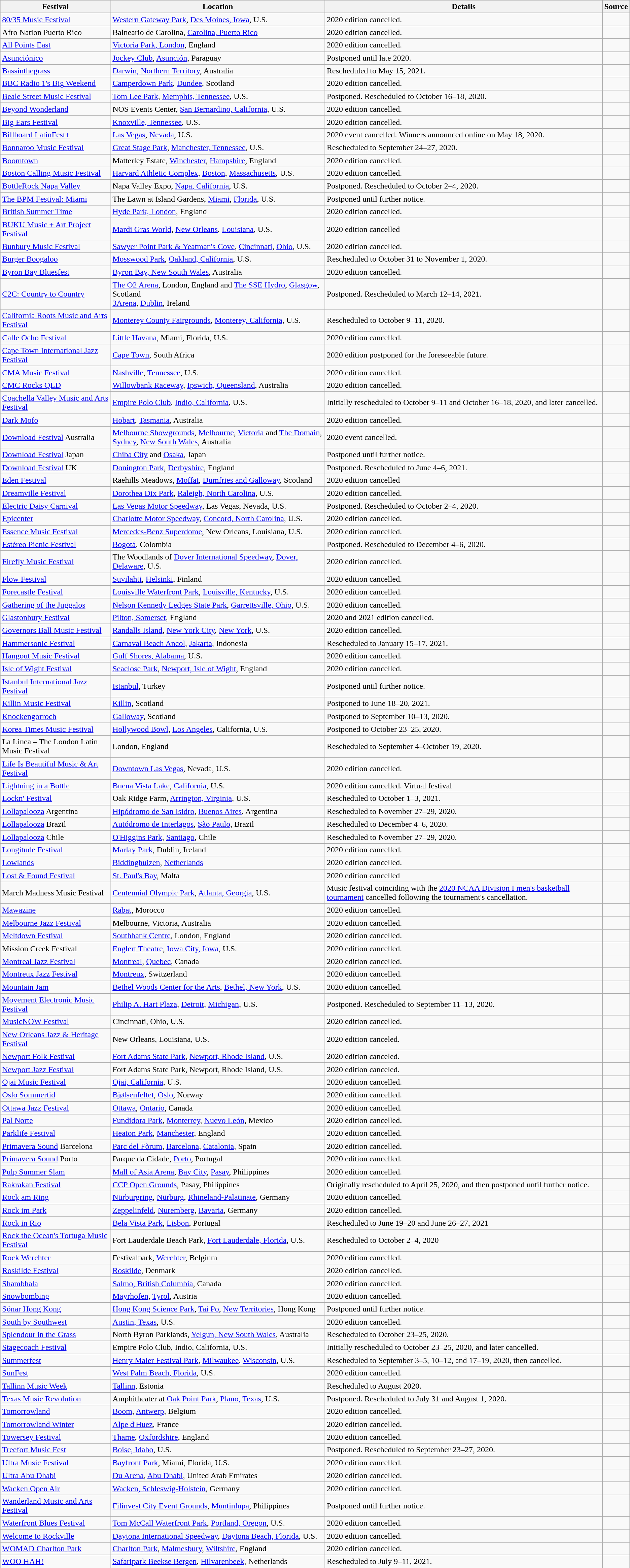<table class="wikitable sortable">
<tr>
<th>Festival</th>
<th>Location</th>
<th>Details</th>
<th>Source</th>
</tr>
<tr>
<td><a href='#'>80/35 Music Festival</a></td>
<td><a href='#'>Western Gateway Park</a>, <a href='#'>Des Moines, Iowa</a>, U.S.</td>
<td>2020 edition cancelled.</td>
<td></td>
</tr>
<tr>
<td>Afro Nation Puerto Rico</td>
<td>Balneario de Carolina, <a href='#'>Carolina, Puerto Rico</a></td>
<td>2020 edition cancelled.</td>
<td></td>
</tr>
<tr>
<td><a href='#'>All Points East</a></td>
<td><a href='#'>Victoria Park, London</a>, England</td>
<td>2020 edition cancelled.</td>
<td></td>
</tr>
<tr>
<td><a href='#'>Asunciónico</a></td>
<td><a href='#'>Jockey Club</a>, <a href='#'>Asunción</a>, Paraguay</td>
<td>Postponed until late 2020.</td>
<td></td>
</tr>
<tr>
<td><a href='#'>Bassinthegrass</a></td>
<td><a href='#'>Darwin, Northern Territory</a>, Australia</td>
<td>Rescheduled to May 15, 2021.</td>
<td></td>
</tr>
<tr>
<td><a href='#'>BBC Radio 1's Big Weekend</a></td>
<td><a href='#'>Camperdown Park</a>, <a href='#'>Dundee</a>, Scotland</td>
<td>2020 edition cancelled.</td>
<td></td>
</tr>
<tr>
<td><a href='#'>Beale Street Music Festival</a></td>
<td><a href='#'>Tom Lee Park</a>, <a href='#'>Memphis, Tennessee</a>, U.S.</td>
<td>Postponed. Rescheduled to October 16–18, 2020.</td>
<td></td>
</tr>
<tr>
<td><a href='#'>Beyond Wonderland</a></td>
<td>NOS Events Center, <a href='#'>San Bernardino, California</a>, U.S.</td>
<td>2020 edition cancelled.</td>
<td></td>
</tr>
<tr>
<td><a href='#'>Big Ears Festival</a></td>
<td><a href='#'>Knoxville, Tennessee</a>, U.S.</td>
<td>2020 edition cancelled.</td>
<td></td>
</tr>
<tr>
<td><a href='#'>Billboard LatinFest+</a></td>
<td><a href='#'>Las Vegas</a>, <a href='#'>Nevada</a>, U.S.</td>
<td>2020 event cancelled. Winners announced online on May 18, 2020.</td>
<td></td>
</tr>
<tr>
<td><a href='#'>Bonnaroo Music Festival</a></td>
<td><a href='#'>Great Stage Park</a>, <a href='#'>Manchester, Tennessee</a>, U.S.</td>
<td>Rescheduled to September 24–27, 2020.</td>
<td></td>
</tr>
<tr>
<td><a href='#'>Boomtown</a></td>
<td>Matterley Estate, <a href='#'>Winchester</a>, <a href='#'>Hampshire</a>, England</td>
<td>2020 edition cancelled.</td>
<td></td>
</tr>
<tr>
<td><a href='#'>Boston Calling Music Festival</a></td>
<td><a href='#'>Harvard Athletic Complex</a>, <a href='#'>Boston</a>, <a href='#'>Massachusetts</a>, U.S.</td>
<td>2020 edition cancelled.</td>
<td></td>
</tr>
<tr>
<td><a href='#'>BottleRock Napa Valley</a></td>
<td>Napa Valley Expo, <a href='#'>Napa, California</a>, U.S.</td>
<td>Postponed. Rescheduled to October 2–4, 2020.</td>
<td></td>
</tr>
<tr>
<td><a href='#'>The BPM Festival: Miami</a></td>
<td>The Lawn at Island Gardens, <a href='#'>Miami</a>, <a href='#'>Florida</a>, U.S.</td>
<td>Postponed until further notice.</td>
<td></td>
</tr>
<tr>
<td><a href='#'>British Summer Time</a></td>
<td><a href='#'>Hyde Park, London</a>, England</td>
<td>2020 edition cancelled.</td>
<td></td>
</tr>
<tr>
<td><a href='#'>BUKU Music + Art Project Festival</a></td>
<td><a href='#'>Mardi Gras World</a>, <a href='#'>New Orleans</a>, <a href='#'>Louisiana</a>, U.S.</td>
<td>2020 edition cancelled</td>
<td></td>
</tr>
<tr>
<td><a href='#'>Bunbury Music Festival</a></td>
<td><a href='#'>Sawyer Point Park & Yeatman's Cove</a>, <a href='#'>Cincinnati</a>, <a href='#'>Ohio</a>, U.S.</td>
<td>2020 edition cancelled.</td>
<td></td>
</tr>
<tr>
<td><a href='#'>Burger Boogaloo</a></td>
<td><a href='#'>Mosswood Park</a>, <a href='#'>Oakland, California</a>, U.S.</td>
<td>Rescheduled to October 31 to November 1, 2020.</td>
<td></td>
</tr>
<tr>
<td><a href='#'>Byron Bay Bluesfest</a></td>
<td><a href='#'>Byron Bay, New South Wales</a>, Australia</td>
<td>2020 edition cancelled.</td>
<td></td>
</tr>
<tr>
<td><a href='#'>C2C: Country to Country</a></td>
<td><a href='#'>The O2 Arena</a>, London, England and <a href='#'>The SSE Hydro</a>, <a href='#'>Glasgow</a>, Scotland<br><a href='#'>3Arena</a>, <a href='#'>Dublin</a>, Ireland</td>
<td>Postponed. Rescheduled to March 12–14, 2021.</td>
<td></td>
</tr>
<tr>
<td><a href='#'>California Roots Music and Arts Festival</a></td>
<td><a href='#'>Monterey County Fairgrounds</a>, <a href='#'>Monterey, California</a>, U.S.</td>
<td>Rescheduled to October 9–11, 2020.</td>
<td></td>
</tr>
<tr>
<td><a href='#'>Calle Ocho Festival</a></td>
<td><a href='#'>Little Havana</a>, Miami, Florida, U.S.</td>
<td>2020 edition cancelled.</td>
<td></td>
</tr>
<tr>
<td><a href='#'>Cape Town International Jazz Festival</a></td>
<td><a href='#'>Cape Town</a>, South Africa</td>
<td>2020 edition postponed for the foreseeable future.</td>
<td></td>
</tr>
<tr>
<td><a href='#'>CMA Music Festival</a></td>
<td><a href='#'>Nashville</a>, <a href='#'>Tennessee</a>, U.S.</td>
<td>2020 edition cancelled.</td>
<td></td>
</tr>
<tr>
<td><a href='#'>CMC Rocks QLD</a></td>
<td><a href='#'>Willowbank Raceway</a>, <a href='#'>Ipswich, Queensland</a>, Australia</td>
<td>2020 edition cancelled.</td>
<td></td>
</tr>
<tr>
<td><a href='#'>Coachella Valley Music and Arts Festival</a></td>
<td><a href='#'>Empire Polo Club</a>, <a href='#'>Indio, California</a>, U.S.</td>
<td>Initially rescheduled to October 9–11 and October 16–18, 2020, and later cancelled.</td>
<td></td>
</tr>
<tr>
<td><a href='#'>Dark Mofo</a></td>
<td><a href='#'>Hobart</a>, <a href='#'>Tasmania</a>, Australia</td>
<td>2020 edition cancelled.</td>
<td></td>
</tr>
<tr>
<td><a href='#'>Download Festival</a> Australia</td>
<td><a href='#'>Melbourne Showgrounds</a>, <a href='#'>Melbourne</a>, <a href='#'>Victoria</a> and <a href='#'>The Domain</a>, <a href='#'>Sydney</a>, <a href='#'>New South Wales</a>, Australia</td>
<td>2020 event cancelled.</td>
<td></td>
</tr>
<tr>
<td><a href='#'>Download Festival</a> Japan</td>
<td><a href='#'>Chiba City</a> and <a href='#'>Osaka</a>, Japan</td>
<td>Postponed until further notice.</td>
<td></td>
</tr>
<tr>
<td><a href='#'>Download Festival</a> UK</td>
<td><a href='#'>Donington Park</a>, <a href='#'>Derbyshire</a>, England</td>
<td>Postponed. Rescheduled to June 4–6, 2021.</td>
<td></td>
</tr>
<tr>
<td><a href='#'>Eden Festival</a></td>
<td>Raehills Meadows, <a href='#'>Moffat</a>, <a href='#'>Dumfries and Galloway</a>, Scotland</td>
<td>2020 edition cancelled</td>
<td></td>
</tr>
<tr>
<td><a href='#'>Dreamville Festival</a></td>
<td><a href='#'>Dorothea Dix Park</a>, <a href='#'>Raleigh, North Carolina</a>, U.S.</td>
<td>2020 edition cancelled.</td>
<td></td>
</tr>
<tr>
<td><a href='#'>Electric Daisy Carnival</a></td>
<td><a href='#'>Las Vegas Motor Speedway</a>, Las Vegas, Nevada, U.S.</td>
<td>Postponed. Rescheduled to October 2–4, 2020.</td>
<td></td>
</tr>
<tr>
<td><a href='#'>Epicenter</a></td>
<td><a href='#'>Charlotte Motor Speedway</a>, <a href='#'>Concord, North Carolina</a>, U.S.</td>
<td>2020 edition cancelled.</td>
<td></td>
</tr>
<tr>
<td><a href='#'>Essence Music Festival</a></td>
<td><a href='#'>Mercedes-Benz Superdome</a>, New Orleans, Louisiana, U.S.</td>
<td>2020 edition cancelled.</td>
<td></td>
</tr>
<tr>
<td><a href='#'>Estéreo Picnic Festival</a></td>
<td><a href='#'>Bogotá</a>, Colombia</td>
<td>Postponed. Rescheduled to December 4–6, 2020.</td>
<td></td>
</tr>
<tr>
<td><a href='#'>Firefly Music Festival</a></td>
<td>The Woodlands of <a href='#'>Dover International Speedway</a>, <a href='#'>Dover, Delaware</a>, U.S.</td>
<td>2020 edition cancelled.</td>
<td></td>
</tr>
<tr>
<td><a href='#'>Flow Festival</a></td>
<td><a href='#'>Suvilahti</a>, <a href='#'>Helsinki</a>, Finland</td>
<td>2020 edition cancelled.</td>
<td></td>
</tr>
<tr>
<td><a href='#'>Forecastle Festival</a></td>
<td><a href='#'>Louisville Waterfront Park</a>, <a href='#'>Louisville, Kentucky</a>, U.S.</td>
<td>2020 edition cancelled.</td>
<td></td>
</tr>
<tr>
<td><a href='#'>Gathering of the Juggalos</a></td>
<td><a href='#'>Nelson Kennedy Ledges State Park</a>, <a href='#'>Garrettsville, Ohio</a>, U.S.</td>
<td>2020 edition cancelled.</td>
<td></td>
</tr>
<tr>
<td><a href='#'>Glastonbury Festival</a></td>
<td><a href='#'>Pilton, Somerset</a>, England</td>
<td>2020 and 2021 edition cancelled.</td>
<td></td>
</tr>
<tr>
<td><a href='#'>Governors Ball Music Festival</a></td>
<td><a href='#'>Randalls Island</a>, <a href='#'>New York City</a>, <a href='#'>New York</a>, U.S.</td>
<td>2020 edition cancelled.</td>
<td></td>
</tr>
<tr>
<td><a href='#'>Hammersonic Festival</a></td>
<td><a href='#'>Carnaval Beach Ancol</a>, <a href='#'>Jakarta</a>, Indonesia</td>
<td>Rescheduled to January 15–17, 2021.</td>
<td></td>
</tr>
<tr>
<td><a href='#'>Hangout Music Festival</a></td>
<td><a href='#'>Gulf Shores, Alabama</a>, U.S.</td>
<td>2020 edition cancelled.</td>
<td></td>
</tr>
<tr>
<td><a href='#'>Isle of Wight Festival</a></td>
<td><a href='#'>Seaclose Park</a>, <a href='#'>Newport, Isle of Wight</a>, England</td>
<td>2020 edition cancelled.</td>
<td></td>
</tr>
<tr>
<td><a href='#'>Istanbul International Jazz Festival</a></td>
<td><a href='#'>Istanbul</a>, Turkey</td>
<td>Postponed until further notice.</td>
<td></td>
</tr>
<tr>
<td><a href='#'>Killin Music Festival</a></td>
<td><a href='#'>Killin</a>, Scotland</td>
<td>Postponed to June 18–20, 2021.</td>
<td></td>
</tr>
<tr>
<td><a href='#'>Knockengorroch</a></td>
<td><a href='#'>Galloway</a>, Scotland</td>
<td>Postponed to September 10–13, 2020.</td>
<td></td>
</tr>
<tr>
<td><a href='#'>Korea Times Music Festival</a></td>
<td><a href='#'>Hollywood Bowl</a>, <a href='#'>Los Angeles</a>, California, U.S.</td>
<td>Postponed to October 23–25, 2020.</td>
<td></td>
</tr>
<tr>
<td>La Linea – The London Latin Music Festival</td>
<td>London, England</td>
<td>Rescheduled to September 4–October 19, 2020.</td>
<td></td>
</tr>
<tr>
<td><a href='#'>Life Is Beautiful Music & Art Festival</a></td>
<td><a href='#'>Downtown Las Vegas</a>, Nevada, U.S.</td>
<td>2020 edition cancelled.</td>
<td></td>
</tr>
<tr>
<td><a href='#'>Lightning in a Bottle</a></td>
<td><a href='#'>Buena Vista Lake</a>, <a href='#'>California</a>, U.S.</td>
<td>2020 edition cancelled. Virtual festival</td>
<td></td>
</tr>
<tr>
<td><a href='#'>Lockn' Festival</a></td>
<td>Oak Ridge Farm, <a href='#'>Arrington, Virginia</a>, U.S.</td>
<td>Rescheduled to October 1–3, 2021.</td>
<td></td>
</tr>
<tr>
<td><a href='#'>Lollapalooza</a> Argentina</td>
<td><a href='#'>Hipódromo de San Isidro</a>, <a href='#'>Buenos Aires</a>, Argentina</td>
<td>Rescheduled to November 27–29, 2020.</td>
<td></td>
</tr>
<tr>
<td><a href='#'>Lollapalooza</a> Brazil</td>
<td><a href='#'>Autódromo de Interlagos</a>, <a href='#'>São Paulo</a>, Brazil</td>
<td>Rescheduled to December 4–6, 2020.</td>
<td></td>
</tr>
<tr>
<td><a href='#'>Lollapalooza</a> Chile</td>
<td><a href='#'>O'Higgins Park</a>, <a href='#'>Santiago</a>, Chile</td>
<td>Rescheduled to November 27–29, 2020.</td>
<td></td>
</tr>
<tr>
<td><a href='#'>Longitude Festival</a></td>
<td><a href='#'>Marlay Park</a>, Dublin, Ireland</td>
<td>2020 edition cancelled.</td>
<td></td>
</tr>
<tr>
<td><a href='#'>Lowlands</a></td>
<td><a href='#'>Biddinghuizen</a>, <a href='#'>Netherlands</a></td>
<td>2020 edition cancelled.</td>
<td></td>
</tr>
<tr>
<td><a href='#'>Lost & Found Festival</a></td>
<td><a href='#'>St. Paul's Bay</a>, Malta</td>
<td>2020 edition cancelled</td>
<td></td>
</tr>
<tr>
<td>March Madness Music Festival</td>
<td><a href='#'>Centennial Olympic Park</a>, <a href='#'>Atlanta, Georgia</a>, U.S.</td>
<td>Music festival coinciding with the <a href='#'>2020 NCAA Division I men's basketball tournament</a> cancelled following the tournament's cancellation.</td>
<td></td>
</tr>
<tr>
<td><a href='#'>Mawazine</a></td>
<td><a href='#'>Rabat</a>, Morocco</td>
<td>2020 edition cancelled.</td>
<td></td>
</tr>
<tr>
<td><a href='#'>Melbourne Jazz Festival</a></td>
<td>Melbourne, Victoria, Australia</td>
<td>2020 edition cancelled.</td>
<td></td>
</tr>
<tr>
<td><a href='#'>Meltdown Festival</a></td>
<td><a href='#'>Southbank Centre</a>, London, England</td>
<td>2020 edition cancelled.</td>
<td></td>
</tr>
<tr>
<td>Mission Creek Festival</td>
<td><a href='#'>Englert Theatre</a>, <a href='#'>Iowa City, Iowa</a>, U.S.</td>
<td>2020 edition cancelled.</td>
<td></td>
</tr>
<tr>
<td><a href='#'>Montreal Jazz Festival</a></td>
<td><a href='#'>Montreal</a>, <a href='#'>Quebec</a>, Canada</td>
<td>2020 edition cancelled.</td>
<td></td>
</tr>
<tr>
<td><a href='#'>Montreux Jazz Festival</a></td>
<td><a href='#'>Montreux</a>, Switzerland</td>
<td>2020 edition cancelled.</td>
<td></td>
</tr>
<tr>
<td><a href='#'>Mountain Jam</a></td>
<td><a href='#'>Bethel Woods Center for the Arts</a>, <a href='#'>Bethel, New York</a>, U.S.</td>
<td>2020 edition cancelled.</td>
<td></td>
</tr>
<tr>
<td><a href='#'>Movement Electronic Music Festival</a></td>
<td><a href='#'>Philip A. Hart Plaza</a>, <a href='#'>Detroit</a>, <a href='#'>Michigan</a>, U.S.</td>
<td>Postponed. Rescheduled to September 11–13, 2020.</td>
<td></td>
</tr>
<tr>
<td><a href='#'>MusicNOW Festival</a></td>
<td>Cincinnati, Ohio, U.S.</td>
<td>2020 edition cancelled.</td>
<td></td>
</tr>
<tr>
<td><a href='#'>New Orleans Jazz & Heritage Festival</a></td>
<td>New Orleans, Louisiana, U.S.</td>
<td>2020 edition canceled.</td>
<td></td>
</tr>
<tr>
<td><a href='#'>Newport Folk Festival</a></td>
<td><a href='#'>Fort Adams State Park</a>, <a href='#'>Newport, Rhode Island</a>, U.S.</td>
<td>2020 edition canceled.</td>
<td></td>
</tr>
<tr>
<td><a href='#'>Newport Jazz Festival</a></td>
<td>Fort Adams State Park, Newport, Rhode Island, U.S.</td>
<td>2020 edition canceled.</td>
<td></td>
</tr>
<tr>
<td><a href='#'>Ojai Music Festival</a></td>
<td><a href='#'>Ojai, California</a>, U.S.</td>
<td>2020 edition cancelled.</td>
<td></td>
</tr>
<tr>
<td><a href='#'>Oslo Sommertid</a></td>
<td><a href='#'>Bjølsenfeltet</a>, <a href='#'>Oslo</a>, Norway</td>
<td>2020 edition cancelled.</td>
<td></td>
</tr>
<tr>
<td><a href='#'>Ottawa Jazz Festival</a></td>
<td><a href='#'>Ottawa</a>, <a href='#'>Ontario</a>, Canada</td>
<td>2020 edition cancelled.</td>
<td></td>
</tr>
<tr>
<td><a href='#'>Pal Norte</a></td>
<td><a href='#'>Fundidora Park</a>, <a href='#'>Monterrey</a>, <a href='#'>Nuevo León</a>, Mexico</td>
<td>2020 edition cancelled.</td>
<td></td>
</tr>
<tr>
<td><a href='#'>Parklife Festival</a></td>
<td><a href='#'>Heaton Park</a>, <a href='#'>Manchester</a>, England</td>
<td>2020 edition cancelled.</td>
<td></td>
</tr>
<tr>
<td><a href='#'>Primavera Sound</a> Barcelona</td>
<td><a href='#'>Parc del Fòrum</a>, <a href='#'>Barcelona</a>, <a href='#'>Catalonia</a>, Spain</td>
<td>2020 edition cancelled.</td>
<td></td>
</tr>
<tr>
<td><a href='#'>Primavera Sound</a> Porto</td>
<td>Parque da Cidade, <a href='#'>Porto</a>, Portugal</td>
<td>2020 edition cancelled.</td>
<td></td>
</tr>
<tr>
<td><a href='#'>Pulp Summer Slam</a></td>
<td><a href='#'>Mall of Asia Arena</a>, <a href='#'>Bay City</a>, <a href='#'>Pasay</a>, Philippines</td>
<td>2020 edition cancelled.</td>
<td></td>
</tr>
<tr>
<td><a href='#'>Rakrakan Festival</a></td>
<td><a href='#'>CCP Open Grounds</a>, Pasay, Philippines</td>
<td>Originally rescheduled to April 25, 2020, and then postponed until further notice.</td>
<td></td>
</tr>
<tr>
<td><a href='#'>Rock am Ring</a></td>
<td><a href='#'>Nürburgring</a>, <a href='#'>Nürburg</a>, <a href='#'>Rhineland-Palatinate</a>, Germany</td>
<td>2020 edition cancelled.</td>
<td></td>
</tr>
<tr>
<td><a href='#'>Rock im Park</a></td>
<td><a href='#'>Zeppelinfeld</a>, <a href='#'>Nuremberg</a>, <a href='#'>Bavaria</a>, Germany</td>
<td>2020 edition cancelled.</td>
<td></td>
</tr>
<tr>
<td><a href='#'>Rock in Rio</a></td>
<td><a href='#'>Bela Vista Park</a>, <a href='#'>Lisbon</a>, Portugal</td>
<td>Rescheduled to June 19–20 and June 26–27, 2021</td>
<td></td>
</tr>
<tr>
<td><a href='#'>Rock the Ocean's Tortuga Music Festival</a></td>
<td>Fort Lauderdale Beach Park, <a href='#'>Fort Lauderdale, Florida</a>, U.S.</td>
<td>Rescheduled to October 2–4, 2020</td>
<td></td>
</tr>
<tr>
<td><a href='#'>Rock Werchter</a></td>
<td>Festivalpark, <a href='#'>Werchter</a>, Belgium</td>
<td>2020 edition cancelled.</td>
<td></td>
</tr>
<tr>
<td><a href='#'>Roskilde Festival</a></td>
<td><a href='#'>Roskilde</a>, Denmark</td>
<td>2020 edition cancelled.</td>
<td></td>
</tr>
<tr>
<td><a href='#'>Shambhala</a></td>
<td><a href='#'>Salmo, British Columbia</a>, Canada</td>
<td>2020 edition cancelled.</td>
<td></td>
</tr>
<tr>
<td><a href='#'>Snowbombing</a></td>
<td><a href='#'>Mayrhofen</a>, <a href='#'>Tyrol</a>, Austria</td>
<td>2020 edition cancelled.</td>
<td></td>
</tr>
<tr>
<td><a href='#'>Sónar Hong Kong</a></td>
<td><a href='#'>Hong Kong Science Park</a>, <a href='#'>Tai Po</a>, <a href='#'>New Territories</a>, Hong Kong</td>
<td>Postponed until further notice.</td>
<td></td>
</tr>
<tr>
<td><a href='#'>South by Southwest</a></td>
<td><a href='#'>Austin, Texas</a>, U.S.</td>
<td>2020 edition cancelled.</td>
<td></td>
</tr>
<tr>
<td><a href='#'>Splendour in the Grass</a></td>
<td>North Byron Parklands, <a href='#'>Yelgun, New South Wales</a>, Australia</td>
<td>Rescheduled to October 23–25, 2020.</td>
<td></td>
</tr>
<tr>
<td><a href='#'>Stagecoach Festival</a></td>
<td>Empire Polo Club, Indio, California, U.S.</td>
<td>Initially rescheduled to October 23–25, 2020, and later cancelled.</td>
<td></td>
</tr>
<tr>
<td><a href='#'>Summerfest</a></td>
<td><a href='#'>Henry Maier Festival Park</a>, <a href='#'>Milwaukee</a>, <a href='#'>Wisconsin</a>, U.S.</td>
<td>Rescheduled to September 3–5, 10–12, and 17–19, 2020, then cancelled.</td>
<td></td>
</tr>
<tr>
<td><a href='#'>SunFest</a></td>
<td><a href='#'>West Palm Beach, Florida</a>, U.S.</td>
<td>2020 edition cancelled.</td>
<td></td>
</tr>
<tr>
<td><a href='#'>Tallinn Music Week</a></td>
<td><a href='#'>Tallinn</a>, Estonia</td>
<td>Rescheduled to August 2020.</td>
<td></td>
</tr>
<tr>
<td><a href='#'>Texas Music Revolution</a></td>
<td>Amphitheater at <a href='#'>Oak Point Park</a>, <a href='#'>Plano, Texas</a>, U.S.</td>
<td>Postponed. Rescheduled to July 31 and August 1, 2020.</td>
<td></td>
</tr>
<tr>
<td><a href='#'>Tomorrowland</a></td>
<td><a href='#'>Boom</a>, <a href='#'>Antwerp</a>, Belgium</td>
<td>2020 edition cancelled.</td>
<td></td>
</tr>
<tr>
<td><a href='#'>Tomorrowland Winter</a></td>
<td><a href='#'>Alpe d'Huez</a>, France</td>
<td>2020 edition cancelled.</td>
<td></td>
</tr>
<tr>
<td><a href='#'>Towersey Festival</a></td>
<td><a href='#'>Thame</a>, <a href='#'>Oxfordshire</a>, England</td>
<td>2020 edition cancelled.</td>
<td></td>
</tr>
<tr>
<td><a href='#'>Treefort Music Fest</a></td>
<td><a href='#'>Boise, Idaho</a>, U.S.</td>
<td>Postponed. Rescheduled to September 23–27, 2020.</td>
<td></td>
</tr>
<tr>
<td><a href='#'>Ultra Music Festival</a></td>
<td><a href='#'>Bayfront Park</a>, Miami, Florida, U.S.</td>
<td>2020 edition cancelled.</td>
<td></td>
</tr>
<tr>
<td><a href='#'>Ultra Abu Dhabi</a></td>
<td><a href='#'>Du Arena</a>, <a href='#'>Abu Dhabi</a>, United Arab Emirates</td>
<td>2020 edition cancelled.</td>
<td></td>
</tr>
<tr>
<td><a href='#'>Wacken Open Air</a></td>
<td><a href='#'>Wacken, Schleswig-Holstein</a>, Germany</td>
<td>2020 edition cancelled.</td>
<td></td>
</tr>
<tr>
<td><a href='#'>Wanderland Music and Arts Festival</a></td>
<td><a href='#'>Filinvest City Event Grounds</a>, <a href='#'>Muntinlupa</a>, Philippines</td>
<td>Postponed until further notice.</td>
<td></td>
</tr>
<tr>
<td><a href='#'>Waterfront Blues Festival</a></td>
<td><a href='#'>Tom McCall Waterfront Park</a>, <a href='#'>Portland, Oregon</a>, U.S.</td>
<td>2020 edition cancelled.</td>
<td></td>
</tr>
<tr>
<td><a href='#'>Welcome to Rockville</a></td>
<td><a href='#'>Daytona International Speedway</a>, <a href='#'>Daytona Beach, Florida</a>, U.S.</td>
<td>2020 edition cancelled.</td>
<td></td>
</tr>
<tr>
<td><a href='#'>WOMAD Charlton Park</a></td>
<td><a href='#'>Charlton Park</a>, <a href='#'>Malmesbury</a>, <a href='#'>Wiltshire</a>, England</td>
<td>2020 edition cancelled.</td>
<td></td>
</tr>
<tr>
<td><a href='#'>WOO HAH!</a></td>
<td><a href='#'>Safaripark Beekse Bergen</a>, <a href='#'>Hilvarenbeek</a>, Netherlands</td>
<td>Rescheduled to July 9–11, 2021.</td>
<td></td>
</tr>
<tr>
</tr>
</table>
